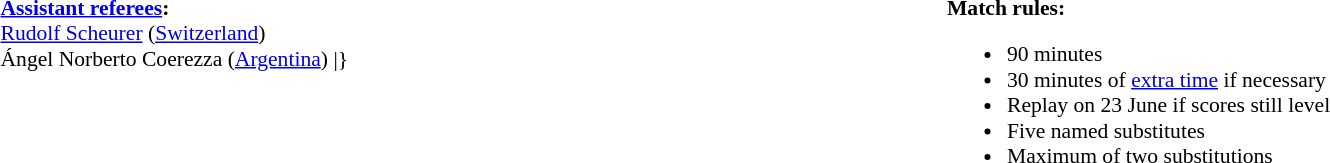<table width=100% style="font-size: 90%">
<tr>
<td width=50% valign=top><br><strong><a href='#'>Assistant referees</a>:</strong>
<br><a href='#'>Rudolf Scheurer</a> (<a href='#'>Switzerland</a>)
<br>Ángel Norberto Coerezza (<a href='#'>Argentina</a>)
<includeonly>|}</includeonly></td>
<td width=50% valign=top><br><strong>Match rules:</strong><ul><li>90 minutes</li><li>30 minutes of <a href='#'>extra time</a> if necessary</li><li>Replay on 23 June if scores still level</li><li>Five named substitutes</li><li>Maximum of two substitutions</li></ul></td>
</tr>
</table>
